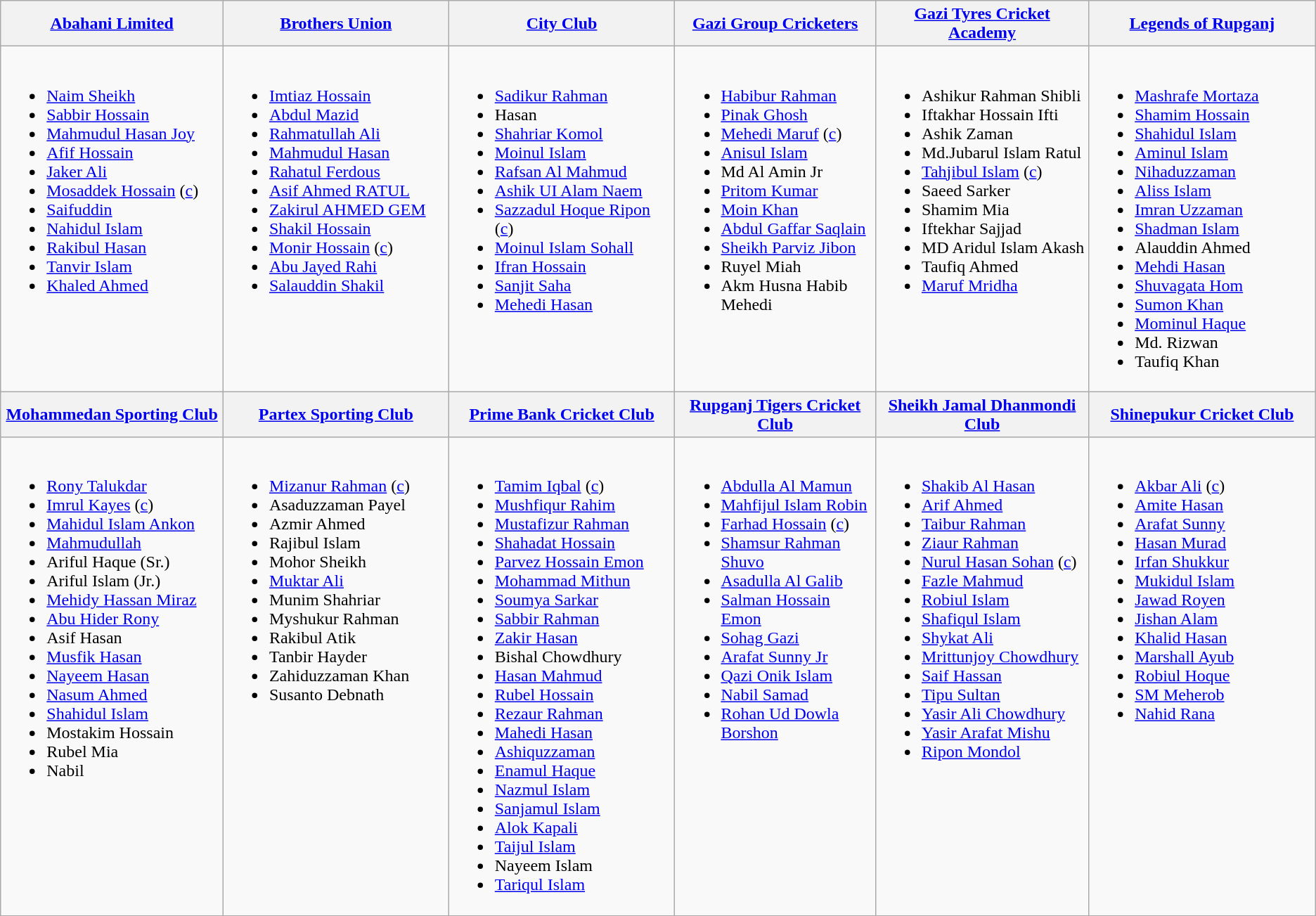<table class="wikitable">
<tr>
<th width=330><a href='#'>Abahani Limited</a></th>
<th width=330><a href='#'>Brothers Union</a></th>
<th width=330><a href='#'>City Club</a></th>
<th width=330><a href='#'>Gazi Group Cricketers</a></th>
<th width=330><a href='#'>Gazi Tyres Cricket Academy</a></th>
<th width=330><a href='#'>Legends of Rupganj</a></th>
</tr>
<tr>
<td valign=top><br><ul><li><a href='#'>Naim Sheikh</a></li><li><a href='#'>Sabbir Hossain</a></li><li><a href='#'>Mahmudul Hasan Joy</a></li><li><a href='#'>Afif Hossain</a></li><li><a href='#'>Jaker Ali</a></li><li><a href='#'>Mosaddek Hossain</a> (<a href='#'>c</a>)</li><li><a href='#'>Saifuddin</a></li><li><a href='#'>Nahidul Islam</a></li><li><a href='#'>Rakibul Hasan</a></li><li><a href='#'>Tanvir Islam</a></li><li><a href='#'>Khaled Ahmed</a></li></ul></td>
<td valign=top><br><ul><li><a href='#'>Imtiaz Hossain</a></li><li><a href='#'>Abdul Mazid</a></li><li><a href='#'>Rahmatullah Ali</a></li><li><a href='#'>Mahmudul Hasan</a></li><li><a href='#'>Rahatul Ferdous</a></li><li><a href='#'>Asif Ahmed RATUL</a></li><li><a href='#'>Zakirul AHMED GEM</a></li><li><a href='#'>Shakil Hossain</a></li><li><a href='#'>Monir Hossain</a> (<a href='#'>c</a>)</li><li><a href='#'>Abu Jayed Rahi</a></li><li><a href='#'>Salauddin Shakil</a></li></ul></td>
<td valign=top><br><ul><li><a href='#'>Sadikur Rahman</a></li><li>Hasan</li><li><a href='#'>Shahriar Komol</a></li><li><a href='#'>Moinul Islam</a></li><li><a href='#'>Rafsan Al Mahmud</a></li><li><a href='#'>Ashik UI Alam Naem</a></li><li><a href='#'>Sazzadul Hoque Ripon</a> (<a href='#'>c</a>)</li><li><a href='#'>Moinul Islam Sohall</a></li><li><a href='#'>Ifran Hossain</a></li><li><a href='#'>Sanjit Saha</a></li><li><a href='#'>Mehedi Hasan</a></li></ul></td>
<td valign=top><br><ul><li><a href='#'>Habibur Rahman</a></li><li><a href='#'>Pinak Ghosh</a></li><li><a href='#'>Mehedi Maruf</a> (<a href='#'>c</a>)</li><li><a href='#'>Anisul Islam</a></li><li>Md Al Amin Jr</li><li><a href='#'>Pritom Kumar</a></li><li><a href='#'>Moin Khan</a></li><li><a href='#'>Abdul Gaffar Saqlain</a></li><li><a href='#'>Sheikh Parviz Jibon</a></li><li>Ruyel Miah</li><li>Akm Husna Habib Mehedi</li></ul></td>
<td valign=top><br><ul><li>Ashikur Rahman Shibli</li><li>Iftakhar Hossain Ifti</li><li>Ashik Zaman</li><li>Md.Jubarul Islam Ratul</li><li><a href='#'>Tahjibul Islam</a> (<a href='#'>c</a>)</li><li>Saeed Sarker</li><li>Shamim Mia</li><li>Iftekhar Sajjad</li><li>MD Aridul Islam Akash</li><li>Taufiq Ahmed</li><li><a href='#'>Maruf Mridha</a></li></ul></td>
<td valign=top><br><ul><li><a href='#'>Mashrafe Mortaza</a></li><li><a href='#'>Shamim Hossain</a></li><li><a href='#'>Shahidul Islam</a></li><li><a href='#'>Aminul Islam</a></li><li><a href='#'>Nihaduzzaman</a></li><li><a href='#'>Aliss Islam</a></li><li><a href='#'>Imran Uzzaman</a></li><li><a href='#'>Shadman Islam</a></li><li>Alauddin Ahmed</li><li><a href='#'>Mehdi Hasan</a></li><li><a href='#'>Shuvagata Hom</a></li><li><a href='#'>Sumon Khan</a></li><li><a href='#'>Mominul Haque</a></li><li>Md. Rizwan</li><li>Taufiq Khan</li></ul></td>
</tr>
<tr>
<th width=330><a href='#'>Mohammedan Sporting Club</a></th>
<th width=330><a href='#'>Partex Sporting Club</a></th>
<th width=330><a href='#'>Prime Bank Cricket Club</a></th>
<th width=330><a href='#'>Rupganj Tigers Cricket Club</a></th>
<th width=330><a href='#'>Sheikh Jamal Dhanmondi Club</a></th>
<th width=330><a href='#'>Shinepukur Cricket Club</a></th>
</tr>
<tr>
<td valign=top><br><ul><li><a href='#'>Rony Talukdar</a></li><li><a href='#'>Imrul Kayes</a> (<a href='#'>c</a>)</li><li><a href='#'>Mahidul Islam Ankon</a></li><li><a href='#'>Mahmudullah</a></li><li>Ariful Haque (Sr.)</li><li>Ariful Islam (Jr.)</li><li><a href='#'>Mehidy Hassan Miraz</a></li><li><a href='#'>Abu Hider Rony</a></li><li>Asif Hasan</li><li><a href='#'>Musfik Hasan</a></li><li><a href='#'>Nayeem Hasan</a></li><li><a href='#'>Nasum Ahmed</a></li><li><a href='#'>Shahidul Islam</a></li><li>Mostakim Hossain</li><li>Rubel Mia</li><li>Nabil</li></ul></td>
<td valign=top><br><ul><li><a href='#'>Mizanur Rahman</a> (<a href='#'>c</a>)</li><li>Asaduzzaman Payel</li><li>Azmir Ahmed</li><li>Rajibul Islam</li><li>Mohor Sheikh</li><li><a href='#'>Muktar Ali</a></li><li>Munim Shahriar</li><li>Myshukur Rahman</li><li>Rakibul Atik</li><li>Tanbir Hayder</li><li>Zahiduzzaman Khan</li><li>Susanto Debnath</li></ul></td>
<td valign=top><br><ul><li><a href='#'>Tamim Iqbal</a> (<a href='#'>c</a>)</li><li><a href='#'>Mushfiqur Rahim</a></li><li><a href='#'>Mustafizur Rahman</a></li><li><a href='#'>Shahadat Hossain</a></li><li><a href='#'>Parvez Hossain Emon</a></li><li><a href='#'>Mohammad Mithun</a></li><li><a href='#'>Soumya Sarkar</a></li><li><a href='#'>Sabbir Rahman</a></li><li><a href='#'>Zakir Hasan</a></li><li>Bishal Chowdhury</li><li><a href='#'>Hasan Mahmud</a></li><li><a href='#'>Rubel Hossain</a></li><li><a href='#'>Rezaur Rahman</a></li><li><a href='#'>Mahedi Hasan</a></li><li><a href='#'>Ashiquzzaman</a></li><li><a href='#'>Enamul Haque</a></li><li><a href='#'>Nazmul Islam</a></li><li><a href='#'>Sanjamul Islam</a></li><li><a href='#'>Alok Kapali</a></li><li><a href='#'>Taijul Islam</a></li><li>Nayeem Islam</li><li><a href='#'>Tariqul Islam</a></li></ul></td>
<td valign=top><br><ul><li><a href='#'>Abdulla Al Mamun</a></li><li><a href='#'>Mahfijul Islam Robin</a></li><li><a href='#'>Farhad Hossain</a> (<a href='#'>c</a>)</li><li><a href='#'>Shamsur Rahman Shuvo</a></li><li><a href='#'>Asadulla Al Galib</a></li><li><a href='#'>Salman Hossain Emon</a></li><li><a href='#'>Sohag Gazi</a></li><li><a href='#'>Arafat Sunny Jr</a></li><li><a href='#'>Qazi Onik Islam</a></li><li><a href='#'>Nabil Samad</a></li><li><a href='#'>Rohan Ud Dowla Borshon</a></li></ul></td>
<td valign=top><br><ul><li><a href='#'>Shakib Al Hasan</a></li><li><a href='#'>Arif Ahmed</a></li><li><a href='#'>Taibur Rahman</a></li><li><a href='#'>Ziaur Rahman</a></li><li><a href='#'>Nurul Hasan Sohan</a> (<a href='#'>c</a>)</li><li><a href='#'>Fazle Mahmud</a></li><li><a href='#'>Robiul Islam</a></li><li><a href='#'>Shafiqul Islam</a></li><li><a href='#'>Shykat Ali</a></li><li><a href='#'>Mrittunjoy Chowdhury</a></li><li><a href='#'>Saif Hassan</a></li><li><a href='#'>Tipu Sultan</a></li><li><a href='#'>Yasir Ali Chowdhury</a></li><li><a href='#'>Yasir Arafat Mishu</a></li><li><a href='#'>Ripon Mondol</a></li></ul></td>
<td valign=top><br><ul><li><a href='#'>Akbar Ali</a> (<a href='#'>c</a>)</li><li><a href='#'>Amite Hasan</a></li><li><a href='#'>Arafat Sunny</a></li><li><a href='#'>Hasan Murad</a></li><li><a href='#'>Irfan Shukkur</a></li><li><a href='#'>Mukidul Islam</a></li><li><a href='#'>Jawad Royen</a></li><li><a href='#'>Jishan Alam</a></li><li><a href='#'>Khalid Hasan</a></li><li><a href='#'>Marshall Ayub</a></li><li><a href='#'>Robiul Hoque</a></li><li><a href='#'>SM Meherob</a></li><li><a href='#'>Nahid Rana</a></li></ul></td>
</tr>
</table>
